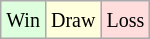<table class="wikitable">
<tr>
<td style="background-color: #ddffdd;"><small>Win</small></td>
<td style="background-color: #ffffdd;"><small>Draw</small></td>
<td style="background-color: #ffdddd;"><small>Loss</small></td>
</tr>
</table>
